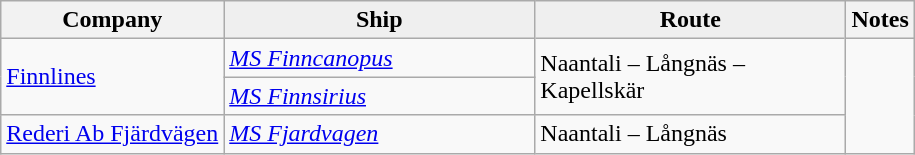<table class="wikitable">
<tr>
<th>Company</th>
<th style="background: #efefef; border-bottom: 1px;width:200px;">Ship</th>
<th style="background: #efefef; border-bottom: 1px;width:200px;">Route</th>
<th>Notes</th>
</tr>
<tr>
<td rowspan="2"> <a href='#'>Finnlines</a></td>
<td rowspan="1"><em><a href='#'>MS Finncanopus</a></em></td>
<td rowspan="2">Naantali – Långnäs – Kapellskär</td>
</tr>
<tr>
<td rowspan="1"><em><a href='#'>MS Finnsirius</a></em></td>
</tr>
<tr>
<td rowspan="1"> <a href='#'>Rederi Ab Fjärdvägen</a></td>
<td rowspan="1"><em><a href='#'>MS Fjardvagen</a></em></td>
<td rowspan="1">Naantali – Långnäs</td>
</tr>
</table>
